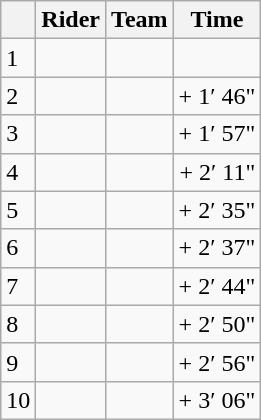<table class="wikitable">
<tr>
<th></th>
<th>Rider</th>
<th>Team</th>
<th>Time</th>
</tr>
<tr>
<td>1</td>
<td> </td>
<td></td>
<td align=right></td>
</tr>
<tr>
<td>2</td>
<td></td>
<td></td>
<td align=right>+ 1′ 46"</td>
</tr>
<tr>
<td>3</td>
<td></td>
<td></td>
<td align=right>+ 1′ 57"</td>
</tr>
<tr>
<td>4</td>
<td></td>
<td></td>
<td align=right>+ 2′ 11"</td>
</tr>
<tr>
<td>5</td>
<td></td>
<td></td>
<td align=right>+ 2′ 35"</td>
</tr>
<tr>
<td>6</td>
<td></td>
<td></td>
<td align=right>+ 2′ 37"</td>
</tr>
<tr>
<td>7</td>
<td></td>
<td></td>
<td align=right>+ 2′ 44"</td>
</tr>
<tr>
<td>8</td>
<td></td>
<td></td>
<td align=right>+ 2′ 50"</td>
</tr>
<tr>
<td>9</td>
<td></td>
<td></td>
<td align=right>+ 2′ 56"</td>
</tr>
<tr>
<td>10</td>
<td></td>
<td></td>
<td align=right>+ 3′ 06"</td>
</tr>
</table>
